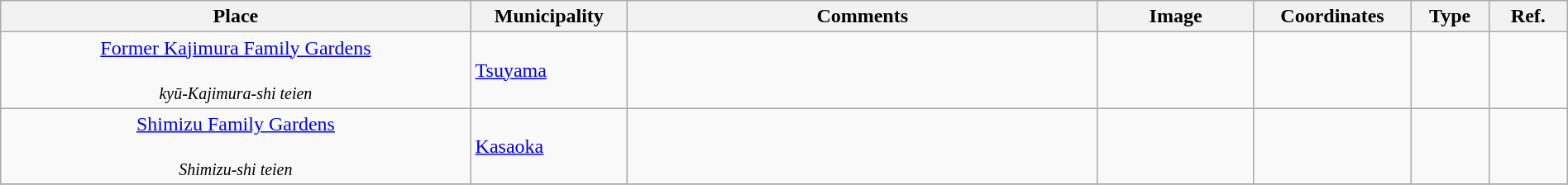<table class="wikitable sortable"  style="width:100%;">
<tr>
<th width="30%" align="left">Place</th>
<th width="10%" align="left">Municipality</th>
<th width="30%" align="left" class="unsortable">Comments</th>
<th width="10%" align="left"  class="unsortable">Image</th>
<th width="10%" align="left" class="unsortable">Coordinates</th>
<th width="5%" align="left">Type</th>
<th width="5%" align="left"  class="unsortable">Ref.</th>
</tr>
<tr>
<td align="center"><a href='#'>Former Kajimura Family Gardens</a><br><br><small><em>kyū-Kajimura-shi teien</em></small></td>
<td><a href='#'>Tsuyama</a></td>
<td></td>
<td></td>
<td></td>
<td></td>
<td></td>
</tr>
<tr>
<td align="center"><a href='#'>Shimizu Family Gardens</a><br><br><small><em>Shimizu-shi teien</em></small></td>
<td><a href='#'>Kasaoka</a></td>
<td></td>
<td></td>
<td></td>
<td></td>
<td></td>
</tr>
<tr>
</tr>
</table>
